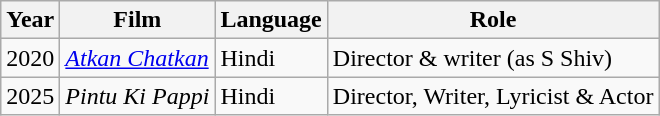<table class="wikitable">
<tr>
<th>Year</th>
<th>Film</th>
<th>Language</th>
<th>Role</th>
</tr>
<tr>
<td>2020</td>
<td><em><a href='#'>Atkan Chatkan</a></em></td>
<td>Hindi</td>
<td>Director & writer (as S Shiv)</td>
</tr>
<tr>
<td>2025</td>
<td><em>Pintu Ki Pappi</em></td>
<td>Hindi</td>
<td>Director, Writer, Lyricist & Actor</td>
</tr>
</table>
